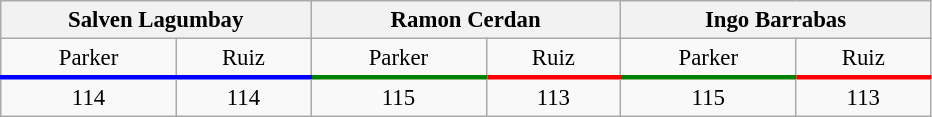<table class="wikitable" style="text-align:center; font-size: 95%">
<tr>
<th colspan=2 style="width:20%">Salven Lagumbay</th>
<th colspan=2 style="width:20%">Ramon Cerdan</th>
<th colspan=2 style="width:20%">Ingo Barrabas</th>
</tr>
<tr>
<td style="border-bottom:3px solid blue;">Parker</td>
<td style="border-bottom:3px solid blue;">Ruiz</td>
<td style="border-bottom:3px solid green;">Parker</td>
<td style="border-bottom:3px solid red;">Ruiz</td>
<td style="border-bottom:3px solid green;">Parker</td>
<td style="border-bottom:3px solid red;">Ruiz</td>
</tr>
<tr>
<td>114</td>
<td>114</td>
<td>115</td>
<td>113</td>
<td>115</td>
<td>113</td>
</tr>
</table>
